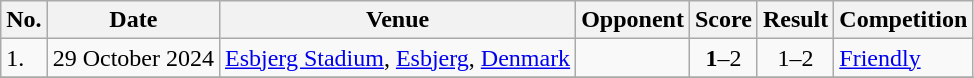<table class="wikitable">
<tr>
<th>No.</th>
<th>Date</th>
<th>Venue</th>
<th>Opponent</th>
<th>Score</th>
<th>Result</th>
<th>Competition</th>
</tr>
<tr>
<td>1.</td>
<td>29 October 2024</td>
<td><a href='#'>Esbjerg Stadium</a>, <a href='#'>Esbjerg</a>, <a href='#'>Denmark</a></td>
<td></td>
<td align=center><strong>1</strong>–2</td>
<td align=center>1–2</td>
<td><a href='#'>Friendly</a></td>
</tr>
<tr>
</tr>
</table>
